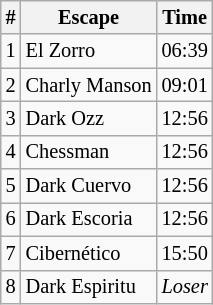<table style="font-size: 85%" class="wikitable">
<tr>
<th><strong>#</strong></th>
<th><strong>Escape</strong></th>
<th><strong>Time</strong></th>
</tr>
<tr>
<td>1</td>
<td>El Zorro</td>
<td>06:39</td>
</tr>
<tr>
<td>2</td>
<td>Charly Manson</td>
<td>09:01</td>
</tr>
<tr>
<td>3</td>
<td>Dark Ozz</td>
<td>12:56</td>
</tr>
<tr>
<td>4</td>
<td>Chessman</td>
<td>12:56</td>
</tr>
<tr>
<td>5</td>
<td>Dark Cuervo</td>
<td>12:56</td>
</tr>
<tr>
<td>6</td>
<td>Dark Escoria</td>
<td>12:56</td>
</tr>
<tr>
<td>7</td>
<td>Cibernético</td>
<td>15:50</td>
</tr>
<tr>
<td>8</td>
<td>Dark Espiritu</td>
<td><em>Loser</em></td>
</tr>
</table>
